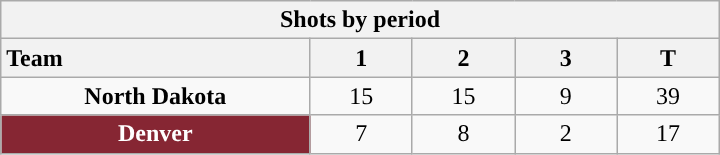<table class="wikitable" style="width:30em; text-align:right;">
<tr>
<th colspan=5>Shots by period</th>
</tr>
<tr>
<th style="width:10em; text-align:left;">Team</th>
<th style="width:3em;">1</th>
<th style="width:3em;">2</th>
<th style="width:3em;">3</th>
<th style="width:3em;">T</th>
</tr>
<tr>
<td align=center><strong>North Dakota</strong></td>
<td align=center>15</td>
<td align=center>15</td>
<td align=center>9</td>
<td align=center>39</td>
</tr>
<tr>
<td align=center style="color:white; background:#862633; "><strong>Denver</strong></td>
<td align=center>7</td>
<td align=center>8</td>
<td align=center>2</td>
<td align=center>17</td>
</tr>
</table>
